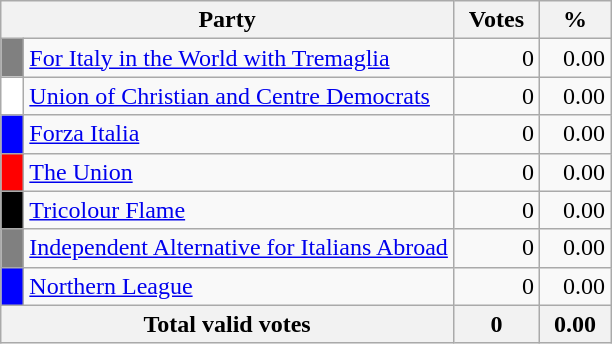<table class="wikitable">
<tr>
<th colspan="2" style="width: 130px">Party</th>
<th style="width: 50px">Votes</th>
<th style="width: 40px">%</th>
</tr>
<tr>
<td style="background-color:grey">  </td>
<td style="text-align: left"><a href='#'>For Italy in the World with Tremaglia</a></td>
<td align="right">0</td>
<td align="right">0.00</td>
</tr>
<tr>
<td style="background-color:white">  </td>
<td style="text-align: left"><a href='#'>Union of Christian and Centre Democrats</a></td>
<td align="right">0</td>
<td align="right">0.00</td>
</tr>
<tr>
<td style="background-color:blue">  </td>
<td style="text-align: left"><a href='#'>Forza Italia</a></td>
<td style="text-align: right">0</td>
<td style="text-align: right">0.00</td>
</tr>
<tr>
<td style="background-color:red">  </td>
<td style="text-align: left"><a href='#'>The Union</a></td>
<td style="text-align: right">0</td>
<td style="text-align: right">0.00</td>
</tr>
<tr>
<td style="background-color:black">  </td>
<td style="text-align: left"><a href='#'>Tricolour Flame</a></td>
<td align="right">0</td>
<td align="right">0.00</td>
</tr>
<tr>
<td style="background-color:grey">  </td>
<td style="text-align: left"><a href='#'>Independent Alternative for Italians Abroad</a></td>
<td align="right">0</td>
<td align="right">0.00</td>
</tr>
<tr>
<td style="background-color:blue">  </td>
<td style="text-align: left"><a href='#'>Northern League</a></td>
<td align="right">0</td>
<td align="right">0.00</td>
</tr>
<tr bgcolor="white">
<th align="right" colspan=2>Total valid votes</th>
<th align="right">0</th>
<th align="right">0.00</th>
</tr>
</table>
